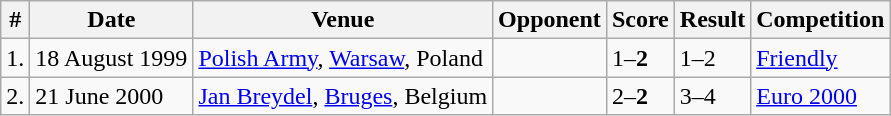<table class="wikitable">
<tr>
<th>#</th>
<th>Date</th>
<th>Venue</th>
<th>Opponent</th>
<th>Score</th>
<th>Result</th>
<th>Competition</th>
</tr>
<tr>
<td>1.</td>
<td>18 August 1999</td>
<td><a href='#'>Polish Army</a>, <a href='#'>Warsaw</a>, Poland</td>
<td></td>
<td>1–<strong>2</strong></td>
<td>1–2</td>
<td><a href='#'>Friendly</a></td>
</tr>
<tr>
<td>2.</td>
<td>21 June 2000</td>
<td><a href='#'>Jan Breydel</a>, <a href='#'>Bruges</a>, Belgium</td>
<td></td>
<td>2–<strong>2</strong></td>
<td>3–4</td>
<td><a href='#'>Euro 2000</a></td>
</tr>
</table>
